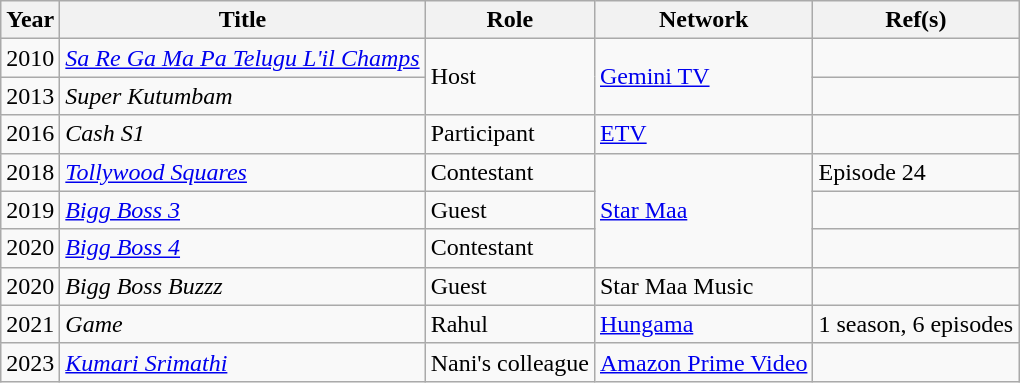<table class="wikitable">
<tr>
<th>Year</th>
<th>Title</th>
<th>Role</th>
<th>Network</th>
<th>Ref(s)</th>
</tr>
<tr>
<td>2010</td>
<td><em><a href='#'>Sa Re Ga Ma Pa Telugu L'il Champs</a></em></td>
<td rowspan="2">Host</td>
<td rowspan="2"><a href='#'>Gemini TV</a></td>
<td></td>
</tr>
<tr>
<td>2013</td>
<td><em>Super Kutumbam</em></td>
<td></td>
</tr>
<tr>
<td>2016</td>
<td><em>Cash S1</em></td>
<td>Participant</td>
<td><a href='#'>ETV</a></td>
<td></td>
</tr>
<tr>
<td>2018</td>
<td><em><a href='#'>Tollywood Squares</a></em></td>
<td>Contestant</td>
<td rowspan="3"><a href='#'>Star Maa</a></td>
<td>Episode 24</td>
</tr>
<tr>
<td>2019</td>
<td><a href='#'><em>Bigg Boss 3</em></a></td>
<td>Guest</td>
<td></td>
</tr>
<tr>
<td>2020</td>
<td><em><a href='#'>Bigg Boss 4</a></em></td>
<td>Contestant</td>
<td></td>
</tr>
<tr>
<td>2020</td>
<td><em>Bigg Boss Buzzz</em></td>
<td>Guest</td>
<td>Star Maa Music</td>
<td></td>
</tr>
<tr>
<td>2021</td>
<td><em>Game</em></td>
<td>Rahul</td>
<td><a href='#'>Hungama</a></td>
<td>1 season, 6 episodes</td>
</tr>
<tr>
<td>2023</td>
<td><em><a href='#'>Kumari Srimathi</a></em></td>
<td>Nani's colleague</td>
<td><a href='#'>Amazon Prime Video</a></td>
<td></td>
</tr>
</table>
